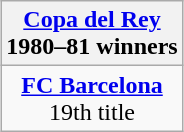<table class="wikitable" style="text-align: center; margin: 0 auto;">
<tr>
<th><a href='#'>Copa del Rey</a><br>1980–81 winners</th>
</tr>
<tr>
<td><strong><a href='#'>FC Barcelona</a></strong><br>19th title</td>
</tr>
</table>
